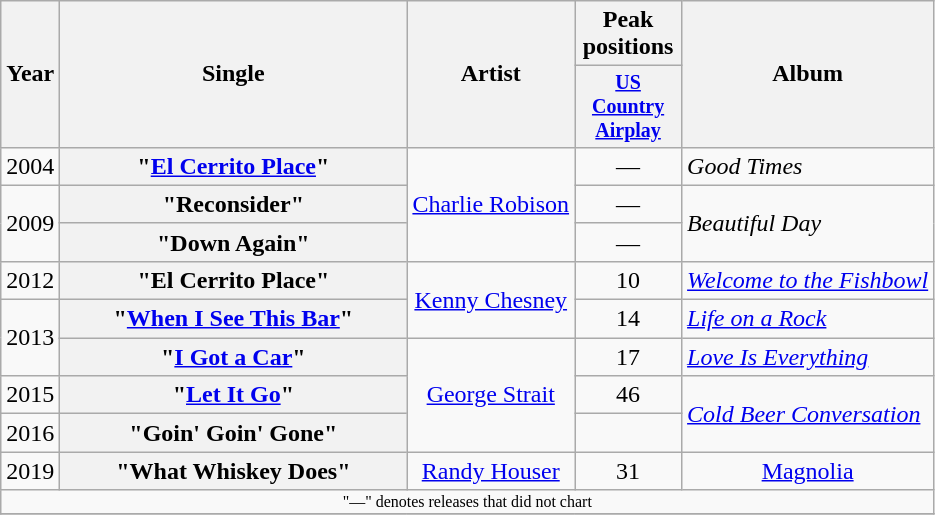<table class="wikitable plainrowheaders" style="text-align:center;">
<tr>
<th rowspan="2">Year</th>
<th rowspan="2" style="width:14em;">Single</th>
<th rowspan="2">Artist</th>
<th>Peak positions</th>
<th rowspan="2">Album</th>
</tr>
<tr style="font-size:smaller;">
<th width="65"><a href='#'>US Country Airplay</a></th>
</tr>
<tr>
<td>2004</td>
<th scope="row">"<a href='#'>El Cerrito Place</a>"</th>
<td rowspan="3"><a href='#'>Charlie Robison</a></td>
<td>—</td>
<td align="left"><em>Good Times</em></td>
</tr>
<tr>
<td rowspan="2">2009</td>
<th scope="row">"Reconsider"</th>
<td>—</td>
<td align="left" rowspan="2"><em>Beautiful Day</em></td>
</tr>
<tr>
<th scope="row">"Down Again"</th>
<td>—</td>
</tr>
<tr>
<td>2012</td>
<th scope="row">"El Cerrito Place"</th>
<td rowspan="2"><a href='#'>Kenny Chesney</a></td>
<td>10</td>
<td align="left"><em><a href='#'>Welcome to the Fishbowl</a></em></td>
</tr>
<tr>
<td rowspan="2">2013</td>
<th scope="row">"<a href='#'>When I See This Bar</a>"</th>
<td>14</td>
<td align="left"><em><a href='#'>Life on a Rock</a></em></td>
</tr>
<tr>
<th scope="row">"<a href='#'>I Got a Car</a>"</th>
<td rowspan="3"><a href='#'>George Strait</a></td>
<td>17</td>
<td align="left"><em><a href='#'>Love Is Everything</a></em></td>
</tr>
<tr>
<td>2015</td>
<th scope="row">"<a href='#'>Let It Go</a>"</th>
<td>46</td>
<td align="left" rowspan="2"><em><a href='#'>Cold Beer Conversation</a></em></td>
</tr>
<tr>
<td>2016</td>
<th scope="row">"Goin' Goin' Gone"</th>
<td></td>
</tr>
<tr>
<td>2019</td>
<th scope="row">"What Whiskey Does"</th>
<td><a href='#'>Randy Houser</a></td>
<td>31</td>
<td><a href='#'>Magnolia</a></td>
</tr>
<tr>
<td colspan="5" style="font-size:8pt">"—" denotes releases that did not chart</td>
</tr>
<tr>
</tr>
</table>
